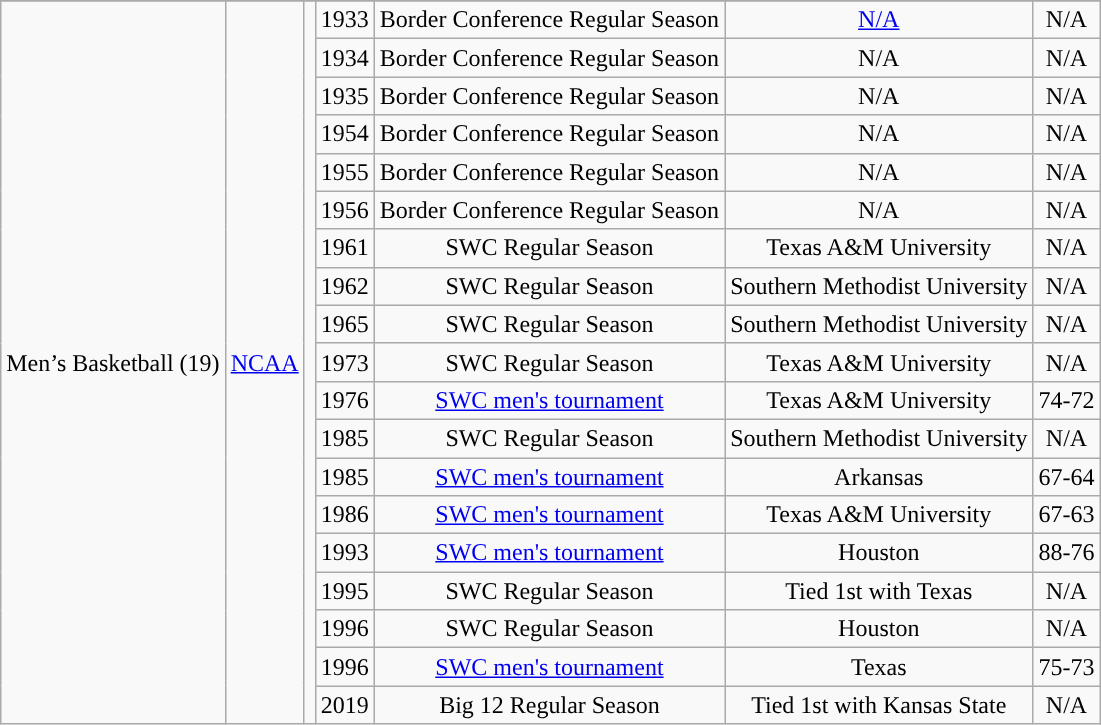<table class="wikitable">
<tr align="center">
</tr>
<tr align="center">
<td rowspan="20">Men’s Basketball (19)</td>
<td rowspan="20"><a href='#'>NCAA</a></td>
<td rowspan="20"></td>
</tr>
<tr align="center">
<td>1933</td>
<td>Border Conference Regular Season</td>
<td><a href='#'>N/A </a></td>
<td>N/A</td>
</tr>
<tr align="center">
<td>1934</td>
<td>Border Conference Regular Season</td>
<td>N/A</td>
<td>N/A</td>
</tr>
<tr align="center">
<td>1935</td>
<td>Border Conference Regular Season</td>
<td>N/A</td>
<td>N/A</td>
</tr>
<tr align="center">
<td>1954</td>
<td>Border Conference Regular Season</td>
<td>N/A</td>
<td>N/A</td>
</tr>
<tr align="center">
<td>1955</td>
<td>Border Conference Regular Season</td>
<td>N/A</td>
<td>N/A</td>
</tr>
<tr align="center">
<td>1956</td>
<td>Border Conference Regular Season</td>
<td>N/A</td>
<td>N/A</td>
</tr>
<tr align="center">
<td>1961</td>
<td>SWC Regular Season</td>
<td>Texas A&M University</td>
<td>N/A</td>
</tr>
<tr align="center">
<td>1962</td>
<td>SWC Regular Season</td>
<td>Southern Methodist University</td>
<td>N/A</td>
</tr>
<tr align="center">
<td>1965</td>
<td>SWC Regular Season</td>
<td>Southern Methodist University</td>
<td>N/A</td>
</tr>
<tr align="center">
<td>1973</td>
<td>SWC Regular Season</td>
<td>Texas A&M University</td>
<td>N/A</td>
</tr>
<tr align="center">
<td>1976</td>
<td><a href='#'>SWC men's tournament</a></td>
<td>Texas A&M University</td>
<td>74-72</td>
</tr>
<tr align="center">
<td>1985</td>
<td>SWC Regular Season</td>
<td>Southern Methodist University</td>
<td>N/A</td>
</tr>
<tr align="center">
<td>1985</td>
<td><a href='#'>SWC men's tournament</a></td>
<td>Arkansas</td>
<td>67-64</td>
</tr>
<tr align="center">
<td>1986</td>
<td><a href='#'>SWC men's tournament</a></td>
<td>Texas A&M University</td>
<td>67-63</td>
</tr>
<tr align="center">
<td>1993</td>
<td><a href='#'>SWC men's tournament</a></td>
<td>Houston</td>
<td>88-76</td>
</tr>
<tr align="center">
<td>1995</td>
<td>SWC Regular Season</td>
<td>Tied 1st with Texas</td>
<td>N/A</td>
</tr>
<tr align="center">
<td>1996</td>
<td>SWC Regular Season</td>
<td>Houston</td>
<td>N/A</td>
</tr>
<tr align="center">
<td>1996</td>
<td><a href='#'>SWC men's tournament</a></td>
<td>Texas</td>
<td>75-73</td>
</tr>
<tr align="center">
<td>2019</td>
<td>Big 12 Regular Season</td>
<td>Tied 1st with Kansas State</td>
<td>N/A</td>
</tr>
</table>
